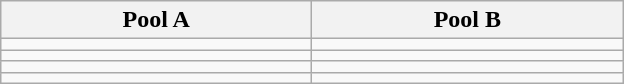<table class="wikitable">
<tr>
<th width=200px>Pool A</th>
<th width=200px>Pool B</th>
</tr>
<tr>
<td></td>
<td></td>
</tr>
<tr>
<td></td>
<td></td>
</tr>
<tr>
<td></td>
<td></td>
</tr>
<tr>
<td></td>
<td></td>
</tr>
</table>
